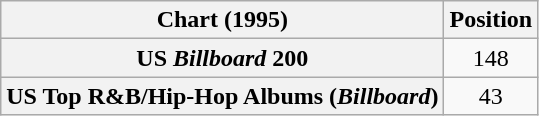<table class="wikitable sortable plainrowheaders" style="text-align:center">
<tr>
<th scope="col">Chart (1995)</th>
<th scope="col">Position</th>
</tr>
<tr>
<th scope="row">US <em>Billboard</em> 200</th>
<td>148</td>
</tr>
<tr>
<th scope="row">US Top R&B/Hip-Hop Albums (<em>Billboard</em>)</th>
<td>43</td>
</tr>
</table>
